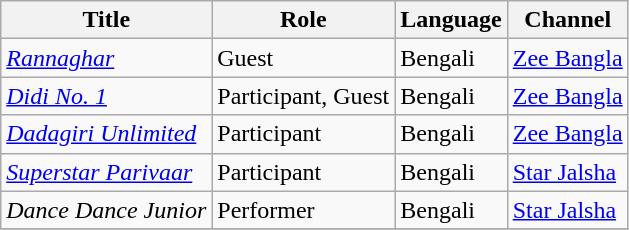<table class="wikitable">
<tr>
<th>Title</th>
<th>Role</th>
<th>Language</th>
<th>Channel</th>
</tr>
<tr>
<td><em><a href='#'>Rannaghar</a></em></td>
<td>Guest</td>
<td>Bengali</td>
<td><a href='#'>Zee Bangla</a></td>
</tr>
<tr>
<td><em><a href='#'>Didi No. 1</a></em></td>
<td>Participant, Guest</td>
<td>Bengali</td>
<td><a href='#'>Zee Bangla</a></td>
</tr>
<tr>
<td><em><a href='#'>Dadagiri Unlimited</a></em></td>
<td>Participant</td>
<td>Bengali</td>
<td><a href='#'>Zee Bangla</a></td>
</tr>
<tr>
<td><em><a href='#'>Superstar Parivaar</a></em></td>
<td>Participant</td>
<td>Bengali</td>
<td><a href='#'>Star Jalsha</a></td>
</tr>
<tr>
<td><em>Dance Dance Junior</em></td>
<td>Performer</td>
<td>Bengali</td>
<td><a href='#'>Star Jalsha</a></td>
</tr>
<tr>
</tr>
</table>
